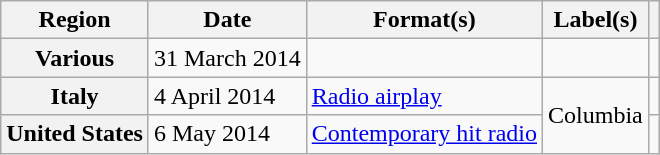<table class="wikitable plainrowheaders">
<tr>
<th scope="col">Region</th>
<th scope="col">Date</th>
<th scope="col">Format(s)</th>
<th scope="col">Label(s)</th>
<th scope="col"></th>
</tr>
<tr>
<th scope="row">Various</th>
<td>31 March 2014</td>
<td></td>
<td></td>
<td></td>
</tr>
<tr>
<th scope="row">Italy</th>
<td>4 April 2014</td>
<td><a href='#'>Radio airplay</a></td>
<td rowspan="2">Columbia</td>
<td></td>
</tr>
<tr>
<th scope="row">United States</th>
<td>6 May 2014</td>
<td><a href='#'>Contemporary hit radio</a></td>
<td></td>
</tr>
</table>
